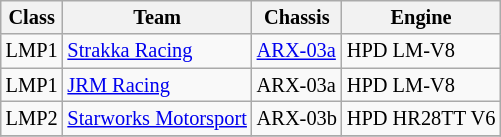<table class="wikitable" style="font-size: 85%;">
<tr>
<th>Class</th>
<th>Team</th>
<th>Chassis</th>
<th>Engine</th>
</tr>
<tr>
<td>LMP1</td>
<td><a href='#'>Strakka Racing</a></td>
<td><a href='#'>ARX-03a</a></td>
<td>HPD LM-V8</td>
</tr>
<tr>
<td>LMP1</td>
<td><a href='#'>JRM Racing</a></td>
<td>ARX-03a</td>
<td>HPD LM-V8</td>
</tr>
<tr>
<td>LMP2</td>
<td><a href='#'>Starworks Motorsport</a></td>
<td>ARX-03b</td>
<td>HPD HR28TT V6</td>
</tr>
<tr>
</tr>
</table>
